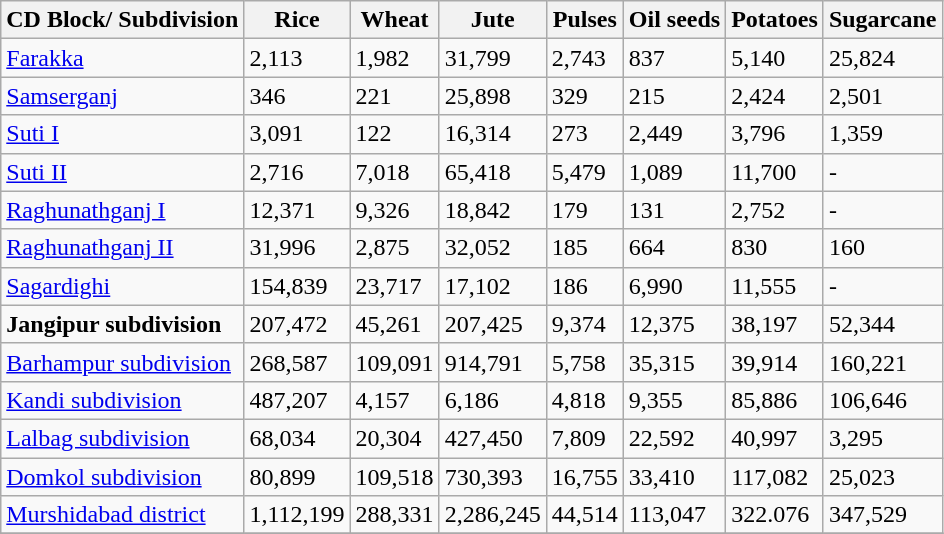<table class="wikitable sortable">
<tr>
<th>CD Block/ Subdivision</th>
<th>Rice</th>
<th>Wheat</th>
<th>Jute</th>
<th>Pulses</th>
<th>Oil seeds</th>
<th>Potatoes</th>
<th>Sugarcane</th>
</tr>
<tr>
<td><a href='#'>Farakka</a></td>
<td>2,113</td>
<td>1,982</td>
<td>31,799</td>
<td>2,743</td>
<td>837</td>
<td>5,140</td>
<td>25,824</td>
</tr>
<tr>
<td><a href='#'>Samserganj</a></td>
<td>346</td>
<td>221</td>
<td>25,898</td>
<td>329</td>
<td>215</td>
<td>2,424</td>
<td>2,501</td>
</tr>
<tr>
<td><a href='#'>Suti I</a></td>
<td>3,091</td>
<td>122</td>
<td>16,314</td>
<td>273</td>
<td>2,449</td>
<td>3,796</td>
<td>1,359</td>
</tr>
<tr>
<td><a href='#'>Suti II</a></td>
<td>2,716</td>
<td>7,018</td>
<td>65,418</td>
<td>5,479</td>
<td>1,089</td>
<td>11,700</td>
<td>-</td>
</tr>
<tr>
<td><a href='#'>Raghunathganj I</a></td>
<td>12,371</td>
<td>9,326</td>
<td>18,842</td>
<td>179</td>
<td>131</td>
<td>2,752</td>
<td>-</td>
</tr>
<tr>
<td><a href='#'>Raghunathganj II</a></td>
<td>31,996</td>
<td>2,875</td>
<td>32,052</td>
<td>185</td>
<td>664</td>
<td>830</td>
<td>160</td>
</tr>
<tr>
<td><a href='#'>Sagardighi</a></td>
<td>154,839</td>
<td>23,717</td>
<td>17,102</td>
<td>186</td>
<td>6,990</td>
<td>11,555</td>
<td>-</td>
</tr>
<tr>
<td><strong>Jangipur subdivision</strong></td>
<td>207,472</td>
<td>45,261</td>
<td>207,425</td>
<td>9,374</td>
<td>12,375</td>
<td>38,197</td>
<td>52,344</td>
</tr>
<tr>
<td><a href='#'>Barhampur subdivision</a></td>
<td>268,587</td>
<td>109,091</td>
<td>914,791</td>
<td>5,758</td>
<td>35,315</td>
<td>39,914</td>
<td>160,221</td>
</tr>
<tr>
<td><a href='#'>Kandi subdivision</a></td>
<td>487,207</td>
<td>4,157</td>
<td>6,186</td>
<td>4,818</td>
<td>9,355</td>
<td>85,886</td>
<td>106,646</td>
</tr>
<tr>
<td><a href='#'>Lalbag subdivision</a></td>
<td>68,034</td>
<td>20,304</td>
<td>427,450</td>
<td>7,809</td>
<td>22,592</td>
<td>40,997</td>
<td>3,295</td>
</tr>
<tr>
<td><a href='#'>Domkol subdivision</a></td>
<td>80,899</td>
<td>109,518</td>
<td>730,393</td>
<td>16,755</td>
<td>33,410</td>
<td>117,082</td>
<td>25,023</td>
</tr>
<tr>
<td><a href='#'>Murshidabad district</a></td>
<td>1,112,199</td>
<td>288,331</td>
<td>2,286,245</td>
<td>44,514</td>
<td>113,047</td>
<td>322.076</td>
<td>347,529</td>
</tr>
<tr>
</tr>
</table>
